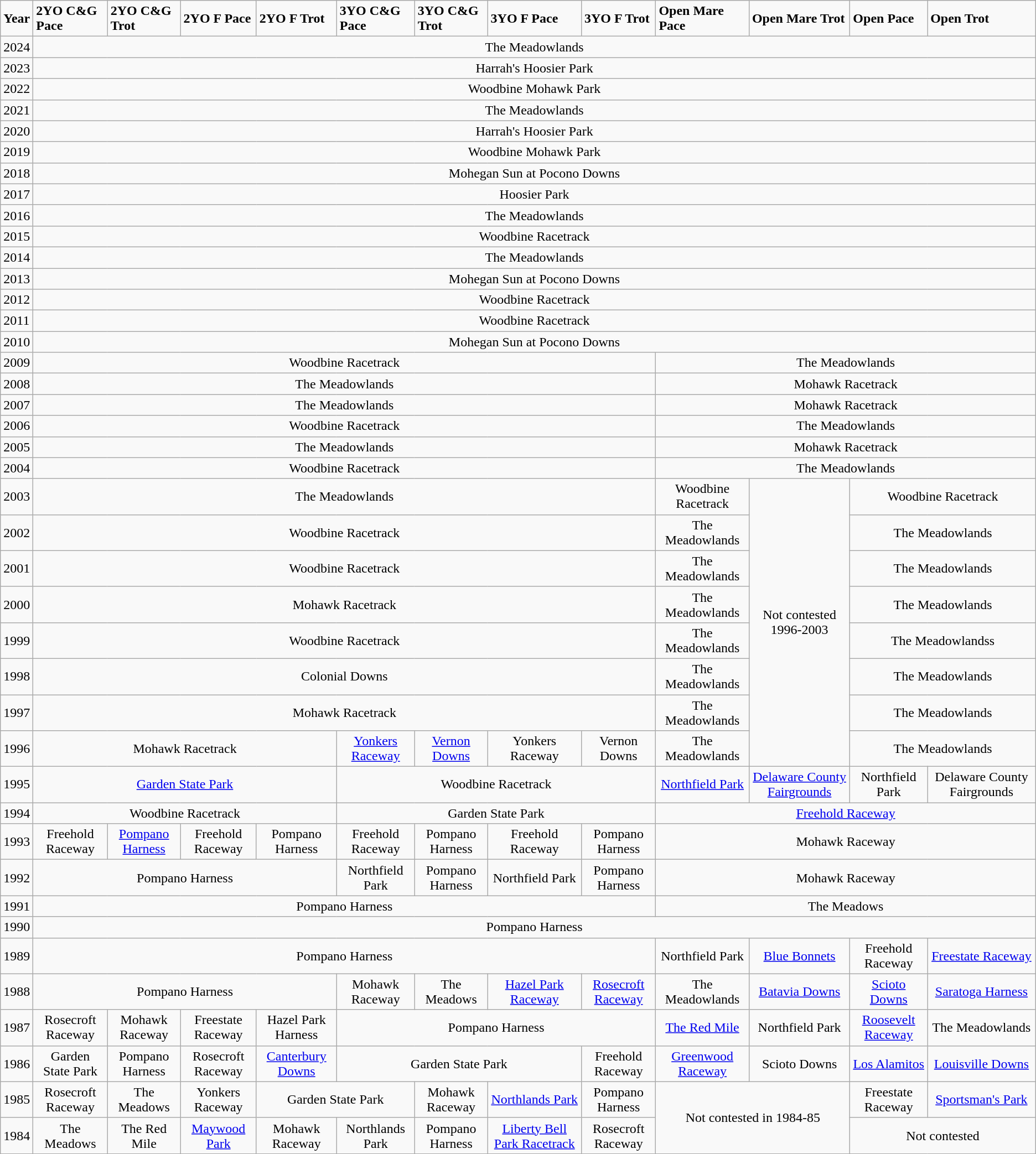<table class="wikitable">
<tr>
<td><strong>Year</strong></td>
<td><strong>2YO C&G Pace</strong></td>
<td><strong>2YO C&G Trot</strong></td>
<td><strong>2YO F Pace</strong></td>
<td><strong>2YO F Trot</strong></td>
<td><strong>3YO C&G Pace</strong></td>
<td><strong>3YO C&G Trot</strong></td>
<td><strong>3YO F Pace</strong></td>
<td><strong>3YO F Trot</strong></td>
<td><strong>Open Mare Pace</strong></td>
<td><strong>Open Mare Trot</strong></td>
<td><strong>Open Pace</strong></td>
<td><strong>Open Trot</strong></td>
</tr>
<tr>
<td>2024</td>
<td colspan="12" style="text-align:center;">The Meadowlands</td>
</tr>
<tr>
<td>2023</td>
<td colspan="12" style="text-align:center;">Harrah's Hoosier Park</td>
</tr>
<tr>
<td>2022</td>
<td colspan="12" style="text-align:center;">Woodbine Mohawk Park</td>
</tr>
<tr>
<td>2021</td>
<td colspan="12" style="text-align:center;">The Meadowlands</td>
</tr>
<tr>
<td>2020</td>
<td colspan="12" style="text-align:center;">Harrah's Hoosier Park</td>
</tr>
<tr>
<td>2019</td>
<td colspan="12" style="text-align:center;">Woodbine Mohawk Park</td>
</tr>
<tr>
<td>2018</td>
<td colspan="12" style="text-align:center;">Mohegan Sun at Pocono Downs</td>
</tr>
<tr>
<td>2017</td>
<td colspan="12" style="text-align:center;">Hoosier Park</td>
</tr>
<tr>
<td>2016</td>
<td colspan="12" style="text-align:center;">The Meadowlands</td>
</tr>
<tr>
<td>2015</td>
<td colspan="12" style="text-align:center;">Woodbine Racetrack</td>
</tr>
<tr>
<td>2014</td>
<td colspan="12" style="text-align:center;">The Meadowlands</td>
</tr>
<tr>
<td>2013</td>
<td colspan="12" style="text-align:center;">Mohegan Sun at Pocono Downs</td>
</tr>
<tr>
<td>2012</td>
<td colspan="12" style="text-align:center;">Woodbine Racetrack</td>
</tr>
<tr>
<td>2011</td>
<td colspan="12" style="text-align:center;">Woodbine Racetrack</td>
</tr>
<tr>
<td>2010</td>
<td colspan="12" style="text-align:center;">Mohegan Sun at Pocono Downs</td>
</tr>
<tr>
<td>2009</td>
<td colspan="8" style="text-align:center;">Woodbine Racetrack</td>
<td colspan="4" style="text-align:center;">The Meadowlands</td>
</tr>
<tr>
<td>2008</td>
<td colspan="8" style="text-align:center;">The Meadowlands</td>
<td colspan="4" style="text-align:center;">Mohawk Racetrack</td>
</tr>
<tr>
<td>2007</td>
<td colspan="8" style="text-align:center;">The Meadowlands</td>
<td colspan="4" style="text-align:center;">Mohawk Racetrack</td>
</tr>
<tr>
<td>2006</td>
<td colspan="8" style="text-align:center;">Woodbine Racetrack</td>
<td colspan="4" style="text-align:center;">The Meadowlands</td>
</tr>
<tr>
<td>2005</td>
<td colspan="8" style="text-align:center;">The Meadowlands</td>
<td colspan="4" style="text-align:center;">Mohawk Racetrack</td>
</tr>
<tr>
<td>2004</td>
<td colspan="8" style="text-align:center;">Woodbine Racetrack</td>
<td colspan="4" style="text-align:center;">The Meadowlands</td>
</tr>
<tr>
<td>2003</td>
<td colspan="8" style="text-align:center;">The Meadowlands</td>
<td align=center>Woodbine Racetrack</td>
<td rowspan="8" style="text-align:center;">Not contested 1996-2003</td>
<td colspan="2" style="text-align:center;">Woodbine Racetrack</td>
</tr>
<tr>
<td>2002</td>
<td colspan="8" style="text-align:center;">Woodbine Racetrack</td>
<td align=center>The Meadowlands</td>
<td colspan="2" style="text-align:center;">The Meadowlands</td>
</tr>
<tr>
<td>2001</td>
<td colspan="8" style="text-align:center;">Woodbine Racetrack</td>
<td align=center>The Meadowlands</td>
<td colspan="2" style="text-align:center;">The Meadowlands</td>
</tr>
<tr>
<td>2000</td>
<td colspan="8" style="text-align:center;">Mohawk Racetrack</td>
<td align=center>The Meadowlands</td>
<td colspan="2" style="text-align:center;">The Meadowlands</td>
</tr>
<tr>
<td>1999</td>
<td colspan="8" style="text-align:center;">Woodbine Racetrack</td>
<td align=center>The Meadowlands</td>
<td colspan="2" style="text-align:center;">The Meadowlandss</td>
</tr>
<tr>
<td>1998</td>
<td colspan="8" style="text-align:center;">Colonial Downs</td>
<td align=center>The Meadowlands</td>
<td colspan="2" style="text-align:center;">The Meadowlands</td>
</tr>
<tr>
<td>1997</td>
<td colspan="8" style="text-align:center;">Mohawk Racetrack</td>
<td align=center>The Meadowlands</td>
<td colspan="2" style="text-align:center;">The Meadowlands</td>
</tr>
<tr>
<td>1996</td>
<td colspan="4" style="text-align:center;">Mohawk Racetrack</td>
<td align=center><a href='#'>Yonkers Raceway</a></td>
<td align=center><a href='#'>Vernon Downs</a></td>
<td align=center>Yonkers Raceway</td>
<td align=center>Vernon Downs</td>
<td align=center>The Meadowlands</td>
<td colspan="2" style="text-align:center;">The Meadowlands</td>
</tr>
<tr>
<td>1995</td>
<td colspan="4" style="text-align:center;"><a href='#'>Garden State Park</a></td>
<td colspan="4" style="text-align:center;">Woodbine Racetrack</td>
<td align=center><a href='#'>Northfield Park</a></td>
<td align=center><a href='#'>Delaware County Fairgrounds</a></td>
<td align=center>Northfield Park</td>
<td align=center>Delaware County Fairgrounds</td>
</tr>
<tr>
<td>1994</td>
<td colspan="4" style="text-align:center;">Woodbine Racetrack</td>
<td colspan="4" style="text-align:center;">Garden State Park</td>
<td colspan="4" style="text-align:center;"><a href='#'>Freehold Raceway</a></td>
</tr>
<tr>
<td>1993</td>
<td align=center>Freehold Raceway</td>
<td align=center><a href='#'>Pompano Harness</a></td>
<td align=center>Freehold Raceway</td>
<td align=center>Pompano Harness</td>
<td align=center>Freehold Raceway</td>
<td align=center>Pompano Harness</td>
<td align=center>Freehold Raceway</td>
<td align=center>Pompano Harness</td>
<td colspan="4" style="text-align:center;">Mohawk Raceway</td>
</tr>
<tr>
<td>1992</td>
<td colspan="4" style="text-align:center;">Pompano Harness</td>
<td align=center>Northfield Park</td>
<td align=center>Pompano Harness</td>
<td align=center>Northfield Park</td>
<td align=center>Pompano Harness</td>
<td colspan="4" style="text-align:center;">Mohawk Raceway</td>
</tr>
<tr>
<td>1991</td>
<td colspan="8" style="text-align:center;">Pompano Harness</td>
<td colspan="4" style="text-align:center;">The Meadows</td>
</tr>
<tr>
<td>1990</td>
<td colspan="12" style="text-align:center;">Pompano Harness</td>
</tr>
<tr>
<td>1989</td>
<td colspan="8" style="text-align:center;">Pompano Harness</td>
<td align=center>Northfield Park</td>
<td align=center><a href='#'>Blue Bonnets</a></td>
<td align=center>Freehold Raceway</td>
<td align=center><a href='#'>Freestate Raceway</a></td>
</tr>
<tr>
<td>1988</td>
<td colspan="4" style="text-align:center;">Pompano Harness</td>
<td align=center>Mohawk Raceway</td>
<td align=center>The Meadows</td>
<td align=center><a href='#'>Hazel Park Raceway</a></td>
<td align=center><a href='#'>Rosecroft Raceway</a></td>
<td align=center>The Meadowlands</td>
<td align=center><a href='#'>Batavia Downs</a></td>
<td align=center><a href='#'>Scioto Downs</a></td>
<td align=center><a href='#'>Saratoga Harness</a></td>
</tr>
<tr>
<td>1987</td>
<td align=center>Rosecroft Raceway</td>
<td align=center>Mohawk Raceway</td>
<td align=center>Freestate Raceway</td>
<td align=center>Hazel Park Harness</td>
<td colspan="4" style="text-align:center;">Pompano Harness</td>
<td align=center><a href='#'>The Red Mile</a></td>
<td align=center>Northfield Park</td>
<td align=center><a href='#'>Roosevelt Raceway</a></td>
<td align=center>The Meadowlands</td>
</tr>
<tr>
<td>1986</td>
<td align=center>Garden State Park</td>
<td align=center>Pompano Harness</td>
<td align=center>Rosecroft Raceway</td>
<td align=center><a href='#'>Canterbury Downs</a></td>
<td colspan="3" style="text-align:center;">Garden State Park</td>
<td align=center>Freehold Raceway</td>
<td align=center><a href='#'>Greenwood Raceway</a></td>
<td align=center>Scioto Downs</td>
<td align=center><a href='#'>Los Alamitos</a></td>
<td align=center><a href='#'>Louisville Downs</a></td>
</tr>
<tr>
<td>1985</td>
<td align=center>Rosecroft Raceway</td>
<td align=center>The Meadows</td>
<td align=center>Yonkers Raceway</td>
<td colspan="2" style="text-align:center;">Garden State Park</td>
<td align=center>Mohawk Raceway</td>
<td align=center><a href='#'>Northlands Park</a></td>
<td align=center>Pompano Harness</td>
<td rowspan="2" colspan="2" style="text-align:center;">Not contested in 1984-85</td>
<td align=center>Freestate Raceway</td>
<td align=center><a href='#'>Sportsman's Park</a></td>
</tr>
<tr>
<td>1984</td>
<td align=center>The Meadows</td>
<td align=center>The Red Mile</td>
<td align=center><a href='#'>Maywood Park</a></td>
<td align=center>Mohawk Raceway</td>
<td align=center>Northlands Park</td>
<td align=center>Pompano Harness</td>
<td align=center><a href='#'>Liberty Bell Park Racetrack</a></td>
<td align=center>Rosecroft Raceway</td>
<td colspan="2" style="text-align:center;">Not contested</td>
</tr>
</table>
